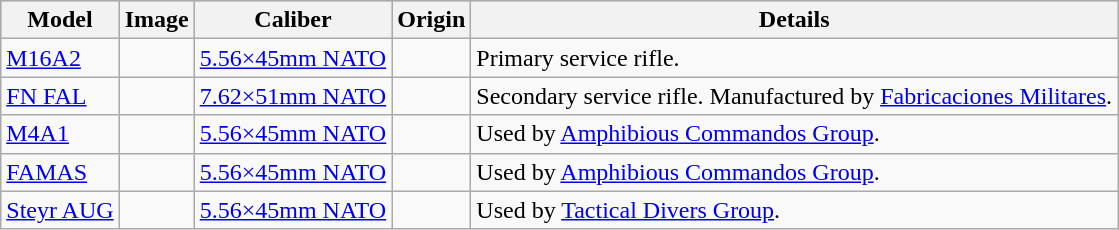<table class="wikitable">
<tr style="background:#aabccc;">
<th>Model</th>
<th>Image</th>
<th>Caliber</th>
<th>Origin</th>
<th>Details</th>
</tr>
<tr>
<td><a href='#'>M16A2</a></td>
<td></td>
<td><a href='#'>5.56×45mm NATO</a></td>
<td></td>
<td>Primary service rifle.</td>
</tr>
<tr>
<td><a href='#'>FN FAL</a></td>
<td></td>
<td><a href='#'>7.62×51mm NATO</a></td>
<td><br></td>
<td>Secondary service rifle. Manufactured by <a href='#'>Fabricaciones Militares</a>.</td>
</tr>
<tr>
<td><a href='#'>M4A1</a></td>
<td></td>
<td><a href='#'>5.56×45mm NATO</a></td>
<td></td>
<td>Used by <a href='#'>Amphibious Commandos Group</a>.</td>
</tr>
<tr>
<td><a href='#'>FAMAS</a></td>
<td></td>
<td><a href='#'>5.56×45mm NATO</a></td>
<td></td>
<td>Used by <a href='#'>Amphibious Commandos Group</a>.</td>
</tr>
<tr>
<td><a href='#'>Steyr AUG</a></td>
<td></td>
<td><a href='#'>5.56×45mm NATO</a></td>
<td></td>
<td>Used by <a href='#'>Tactical Divers Group</a>.</td>
</tr>
</table>
